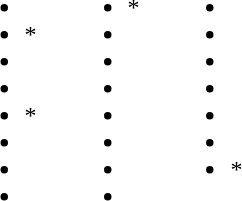<table>
<tr>
<td style="vertical-align:top; width:25%;"><br><ul><li></li><li>*</li><li></li><li></li><li>*</li><li></li><li></li><li></li></ul></td>
<td style="vertical-align:top; width:25%;"><br><ul><li>*</li><li></li><li></li><li></li><li></li><li></li><li></li><li></li></ul></td>
<td style="vertical-align:top; width:25%;"><br><ul><li></li><li></li><li></li><li></li><li></li><li></li><li>*</li></ul></td>
</tr>
</table>
